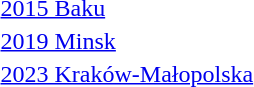<table>
<tr valign="center">
<td><a href='#'>2015 Baku</a><br></td>
<td></td>
<td></td>
<td></td>
</tr>
<tr valign="center">
<td rowspan="2"><a href='#'>2019 Minsk</a><br></td>
<td rowspan="2"></td>
<td rowspan="2"></td>
<td></td>
</tr>
<tr>
<td></td>
</tr>
<tr valign="center">
<td rowspan="2"><a href='#'>2023 Kraków-Małopolska</a><br></td>
<td rowspan="2"></td>
<td rowspan="2"></td>
<td></td>
</tr>
<tr>
<td></td>
</tr>
</table>
